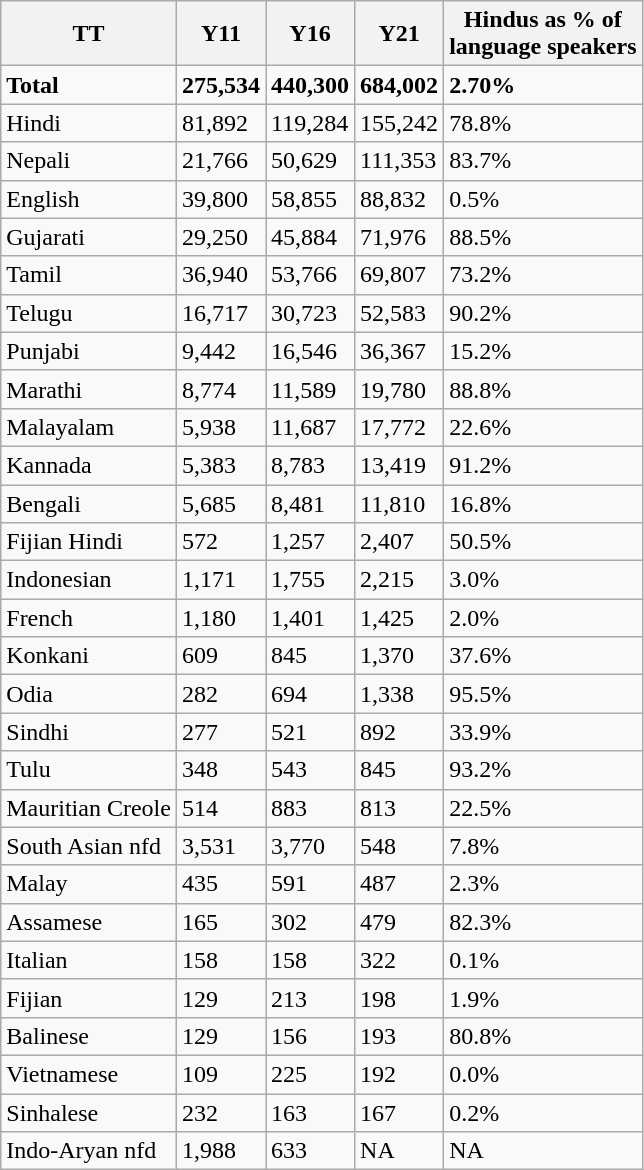<table class="wikitable sortable defaultright col1left col5center">
<tr>
<th>TT</th>
<th>Y11</th>
<th>Y16</th>
<th>Y21</th>
<th>Hindus as % of<br>language speakers</th>
</tr>
<tr>
<td><strong>Total</strong></td>
<td><strong>275,534</strong></td>
<td><strong>440,300</strong></td>
<td><strong>684,002</strong></td>
<td><strong>2.70%</strong></td>
</tr>
<tr>
<td>Hindi</td>
<td>81,892</td>
<td>119,284</td>
<td>155,242</td>
<td>78.8%</td>
</tr>
<tr>
<td>Nepali</td>
<td>21,766</td>
<td>50,629</td>
<td>111,353</td>
<td>83.7%</td>
</tr>
<tr>
<td>English</td>
<td>39,800</td>
<td>58,855</td>
<td>88,832</td>
<td>0.5%</td>
</tr>
<tr>
<td>Gujarati</td>
<td>29,250</td>
<td>45,884</td>
<td>71,976</td>
<td>88.5%</td>
</tr>
<tr>
<td>Tamil</td>
<td>36,940</td>
<td>53,766</td>
<td>69,807</td>
<td>73.2%</td>
</tr>
<tr>
<td>Telugu</td>
<td>16,717</td>
<td>30,723</td>
<td>52,583</td>
<td>90.2%</td>
</tr>
<tr>
<td>Punjabi</td>
<td>9,442</td>
<td>16,546</td>
<td>36,367</td>
<td>15.2%</td>
</tr>
<tr>
<td>Marathi</td>
<td>8,774</td>
<td>11,589</td>
<td>19,780</td>
<td>88.8%</td>
</tr>
<tr>
<td>Malayalam</td>
<td>5,938</td>
<td>11,687</td>
<td>17,772</td>
<td>22.6%</td>
</tr>
<tr>
<td>Kannada</td>
<td>5,383</td>
<td>8,783</td>
<td>13,419</td>
<td>91.2%</td>
</tr>
<tr>
<td>Bengali</td>
<td>5,685</td>
<td>8,481</td>
<td>11,810</td>
<td>16.8%</td>
</tr>
<tr>
<td>Fijian Hindi</td>
<td>572</td>
<td>1,257</td>
<td>2,407</td>
<td>50.5%</td>
</tr>
<tr>
<td>Indonesian</td>
<td>1,171</td>
<td>1,755</td>
<td>2,215</td>
<td>3.0%</td>
</tr>
<tr>
<td>French</td>
<td>1,180</td>
<td>1,401</td>
<td>1,425</td>
<td>2.0%</td>
</tr>
<tr>
<td>Konkani</td>
<td>609</td>
<td>845</td>
<td>1,370</td>
<td>37.6%</td>
</tr>
<tr>
<td>Odia</td>
<td>282</td>
<td>694</td>
<td>1,338</td>
<td>95.5%</td>
</tr>
<tr>
<td>Sindhi</td>
<td>277</td>
<td>521</td>
<td>892</td>
<td>33.9%</td>
</tr>
<tr>
<td>Tulu</td>
<td>348</td>
<td>543</td>
<td>845</td>
<td>93.2%</td>
</tr>
<tr>
<td>Mauritian Creole</td>
<td>514</td>
<td>883</td>
<td>813</td>
<td>22.5%</td>
</tr>
<tr>
<td>South Asian nfd</td>
<td>3,531</td>
<td>3,770</td>
<td>548</td>
<td>7.8%</td>
</tr>
<tr>
<td>Malay</td>
<td>435</td>
<td>591</td>
<td>487</td>
<td>2.3%</td>
</tr>
<tr>
<td>Assamese</td>
<td>165</td>
<td>302</td>
<td>479</td>
<td>82.3%</td>
</tr>
<tr>
<td>Italian</td>
<td>158</td>
<td>158</td>
<td>322</td>
<td>0.1%</td>
</tr>
<tr>
<td>Fijian</td>
<td>129</td>
<td>213</td>
<td>198</td>
<td>1.9%</td>
</tr>
<tr>
<td>Balinese</td>
<td>129</td>
<td>156</td>
<td>193</td>
<td>80.8%</td>
</tr>
<tr>
<td>Vietnamese</td>
<td>109</td>
<td>225</td>
<td>192</td>
<td>0.0%</td>
</tr>
<tr>
<td>Sinhalese</td>
<td>232</td>
<td>163</td>
<td>167</td>
<td>0.2%</td>
</tr>
<tr>
<td>Indo-Aryan nfd</td>
<td>1,988</td>
<td>633</td>
<td>NA</td>
<td>NA</td>
</tr>
</table>
